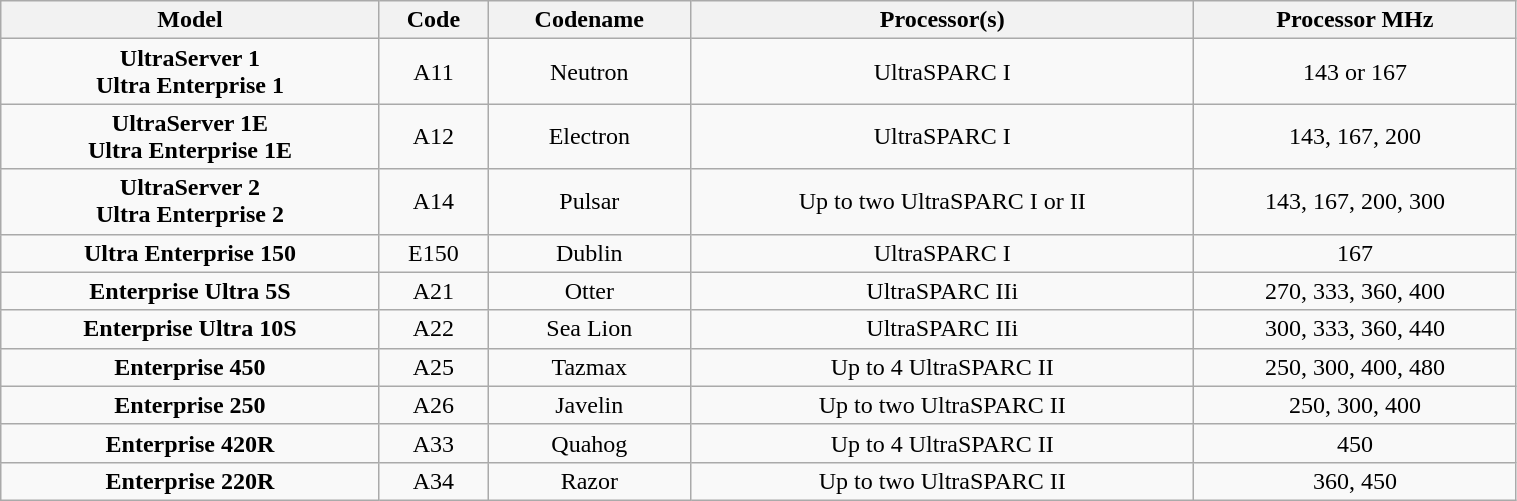<table class="wikitable" style="text-align: center; min-width: 80%;">
<tr>
<th>Model</th>
<th>Code</th>
<th>Codename</th>
<th>Processor(s)</th>
<th>Processor MHz</th>
</tr>
<tr>
<td><strong>UltraServer 1<br>Ultra Enterprise 1</strong></td>
<td>A11</td>
<td>Neutron</td>
<td>UltraSPARC I</td>
<td>143 or 167</td>
</tr>
<tr>
<td><strong>UltraServer 1E<br>Ultra Enterprise 1E</strong></td>
<td>A12</td>
<td>Electron</td>
<td>UltraSPARC I</td>
<td>143, 167, 200</td>
</tr>
<tr>
<td><strong>UltraServer 2<br>Ultra Enterprise 2</strong></td>
<td>A14</td>
<td>Pulsar</td>
<td>Up to two UltraSPARC I or II</td>
<td>143, 167, 200, 300</td>
</tr>
<tr>
<td><strong>Ultra Enterprise 150</strong></td>
<td>E150</td>
<td>Dublin</td>
<td>UltraSPARC I</td>
<td>167</td>
</tr>
<tr>
<td><strong>Enterprise Ultra 5S</strong></td>
<td>A21</td>
<td>Otter</td>
<td>UltraSPARC IIi</td>
<td>270, 333, 360, 400</td>
</tr>
<tr>
<td><strong>Enterprise Ultra 10S</strong></td>
<td>A22</td>
<td>Sea Lion</td>
<td>UltraSPARC IIi</td>
<td>300, 333, 360, 440</td>
</tr>
<tr>
<td><strong>Enterprise 450</strong></td>
<td>A25</td>
<td>Tazmax</td>
<td>Up to 4 UltraSPARC II</td>
<td>250, 300, 400, 480</td>
</tr>
<tr>
<td><strong>Enterprise 250</strong></td>
<td>A26</td>
<td>Javelin</td>
<td>Up to two UltraSPARC II</td>
<td>250, 300, 400</td>
</tr>
<tr>
<td><strong>Enterprise 420R</strong></td>
<td>A33</td>
<td>Quahog</td>
<td>Up to 4 UltraSPARC II</td>
<td>450</td>
</tr>
<tr>
<td><strong>Enterprise 220R</strong></td>
<td>A34</td>
<td>Razor</td>
<td>Up to two UltraSPARC II</td>
<td>360, 450</td>
</tr>
</table>
